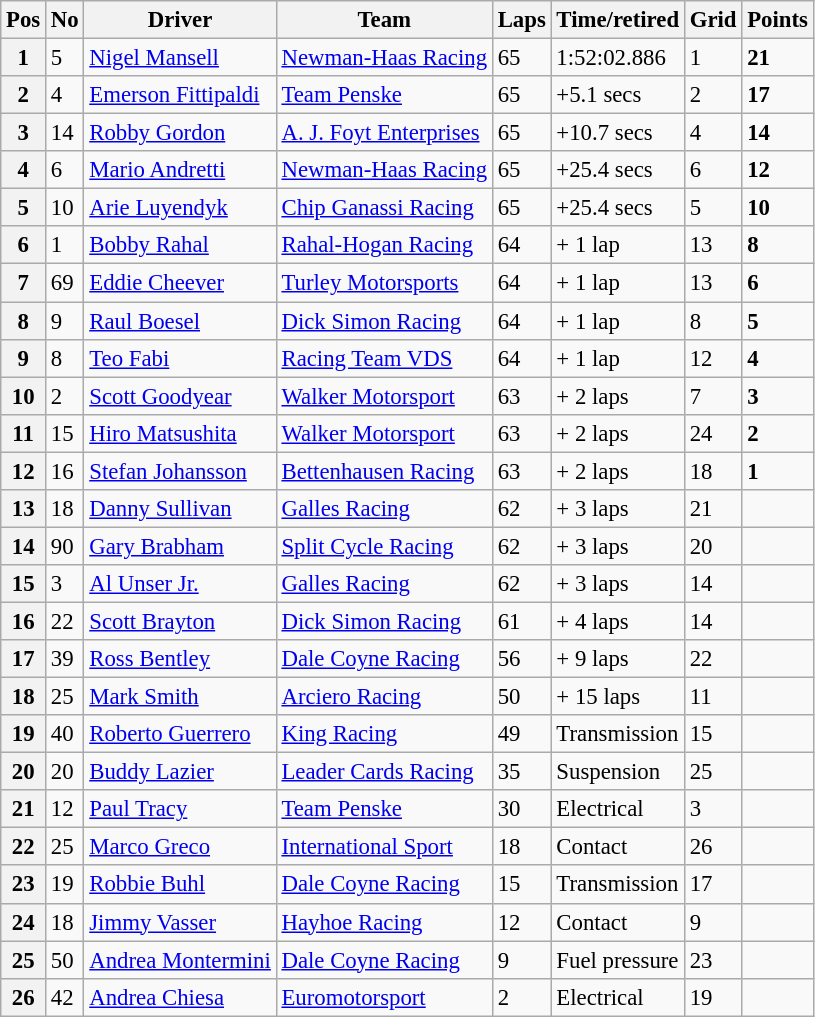<table class="wikitable" style="font-size:95%;">
<tr>
<th>Pos</th>
<th>No</th>
<th>Driver</th>
<th>Team</th>
<th>Laps</th>
<th>Time/retired</th>
<th>Grid</th>
<th>Points</th>
</tr>
<tr>
<th>1</th>
<td>5</td>
<td> <a href='#'>Nigel Mansell</a></td>
<td><a href='#'>Newman-Haas Racing</a></td>
<td>65</td>
<td>1:52:02.886</td>
<td>1</td>
<td><strong>21</strong></td>
</tr>
<tr>
<th>2</th>
<td>4</td>
<td> <a href='#'>Emerson Fittipaldi</a></td>
<td><a href='#'>Team Penske</a></td>
<td>65</td>
<td>+5.1 secs</td>
<td>2</td>
<td><strong>17</strong></td>
</tr>
<tr>
<th>3</th>
<td>14</td>
<td> <a href='#'>Robby Gordon</a></td>
<td><a href='#'>A. J. Foyt Enterprises</a></td>
<td>65</td>
<td>+10.7 secs</td>
<td>4</td>
<td><strong>14</strong></td>
</tr>
<tr>
<th>4</th>
<td>6</td>
<td> <a href='#'>Mario Andretti</a></td>
<td><a href='#'>Newman-Haas Racing</a></td>
<td>65</td>
<td>+25.4 secs</td>
<td>6</td>
<td><strong>12</strong></td>
</tr>
<tr>
<th>5</th>
<td>10</td>
<td> <a href='#'>Arie Luyendyk</a></td>
<td><a href='#'>Chip Ganassi Racing</a></td>
<td>65</td>
<td>+25.4 secs</td>
<td>5</td>
<td><strong>10</strong></td>
</tr>
<tr>
<th>6</th>
<td>1</td>
<td> <a href='#'>Bobby Rahal</a></td>
<td><a href='#'>Rahal-Hogan Racing</a></td>
<td>64</td>
<td>+ 1 lap</td>
<td>13</td>
<td><strong>8</strong></td>
</tr>
<tr>
<th>7</th>
<td>69</td>
<td> <a href='#'>Eddie Cheever</a></td>
<td><a href='#'>Turley Motorsports</a></td>
<td>64</td>
<td>+ 1 lap</td>
<td>13</td>
<td><strong>6</strong></td>
</tr>
<tr>
<th>8</th>
<td>9</td>
<td> <a href='#'>Raul Boesel</a></td>
<td><a href='#'>Dick Simon Racing</a></td>
<td>64</td>
<td>+ 1 lap</td>
<td>8</td>
<td><strong>5</strong></td>
</tr>
<tr>
<th>9</th>
<td>8</td>
<td> <a href='#'>Teo Fabi</a></td>
<td><a href='#'>Racing Team VDS</a></td>
<td>64</td>
<td>+ 1 lap</td>
<td>12</td>
<td><strong>4</strong></td>
</tr>
<tr>
<th>10</th>
<td>2</td>
<td> <a href='#'>Scott Goodyear</a></td>
<td><a href='#'>Walker Motorsport</a></td>
<td>63</td>
<td>+ 2 laps</td>
<td>7</td>
<td><strong>3</strong></td>
</tr>
<tr>
<th>11</th>
<td>15</td>
<td> <a href='#'>Hiro Matsushita</a></td>
<td><a href='#'>Walker Motorsport</a></td>
<td>63</td>
<td>+ 2 laps</td>
<td>24</td>
<td><strong>2</strong></td>
</tr>
<tr>
<th>12</th>
<td>16</td>
<td> <a href='#'>Stefan Johansson</a></td>
<td><a href='#'>Bettenhausen Racing</a></td>
<td>63</td>
<td>+ 2 laps</td>
<td>18</td>
<td><strong>1</strong></td>
</tr>
<tr>
<th>13</th>
<td>18</td>
<td> <a href='#'>Danny Sullivan</a></td>
<td><a href='#'>Galles Racing</a></td>
<td>62</td>
<td>+ 3 laps</td>
<td>21</td>
<td></td>
</tr>
<tr>
<th>14</th>
<td>90</td>
<td> <a href='#'>Gary Brabham</a></td>
<td><a href='#'>Split Cycle Racing</a></td>
<td>62</td>
<td>+ 3 laps</td>
<td>20</td>
<td></td>
</tr>
<tr>
<th>15</th>
<td>3</td>
<td> <a href='#'>Al Unser Jr.</a></td>
<td><a href='#'>Galles Racing</a></td>
<td>62</td>
<td>+ 3 laps</td>
<td>14</td>
<td></td>
</tr>
<tr>
<th>16</th>
<td>22</td>
<td> <a href='#'>Scott Brayton</a></td>
<td><a href='#'>Dick Simon Racing</a></td>
<td>61</td>
<td>+ 4 laps</td>
<td>14</td>
<td></td>
</tr>
<tr>
<th>17</th>
<td>39</td>
<td> <a href='#'>Ross Bentley</a></td>
<td><a href='#'>Dale Coyne Racing</a></td>
<td>56</td>
<td>+ 9 laps</td>
<td>22</td>
<td></td>
</tr>
<tr>
<th>18</th>
<td>25</td>
<td> <a href='#'>Mark Smith</a></td>
<td><a href='#'>Arciero Racing</a></td>
<td>50</td>
<td>+ 15 laps</td>
<td>11</td>
<td></td>
</tr>
<tr>
<th>19</th>
<td>40</td>
<td> <a href='#'>Roberto Guerrero</a></td>
<td><a href='#'>King Racing</a></td>
<td>49</td>
<td>Transmission</td>
<td>15</td>
<td></td>
</tr>
<tr>
<th>20</th>
<td>20</td>
<td> <a href='#'>Buddy Lazier</a></td>
<td><a href='#'>Leader Cards Racing</a></td>
<td>35</td>
<td>Suspension</td>
<td>25</td>
<td></td>
</tr>
<tr>
<th>21</th>
<td>12</td>
<td> <a href='#'>Paul Tracy</a></td>
<td><a href='#'>Team Penske</a></td>
<td>30</td>
<td>Electrical</td>
<td>3</td>
<td></td>
</tr>
<tr>
<th>22</th>
<td>25</td>
<td> <a href='#'>Marco Greco</a></td>
<td><a href='#'>International Sport</a></td>
<td>18</td>
<td>Contact</td>
<td>26</td>
<td></td>
</tr>
<tr>
<th>23</th>
<td>19</td>
<td> <a href='#'>Robbie Buhl</a></td>
<td><a href='#'>Dale Coyne Racing</a></td>
<td>15</td>
<td>Transmission</td>
<td>17</td>
<td></td>
</tr>
<tr>
<th>24</th>
<td>18</td>
<td> <a href='#'>Jimmy Vasser</a></td>
<td><a href='#'>Hayhoe Racing</a></td>
<td>12</td>
<td>Contact</td>
<td>9</td>
<td></td>
</tr>
<tr>
<th>25</th>
<td>50</td>
<td> <a href='#'>Andrea Montermini</a></td>
<td><a href='#'>Dale Coyne Racing</a></td>
<td>9</td>
<td>Fuel pressure</td>
<td>23</td>
<td></td>
</tr>
<tr>
<th>26</th>
<td>42</td>
<td> <a href='#'>Andrea Chiesa</a></td>
<td><a href='#'>Euromotorsport</a></td>
<td>2</td>
<td>Electrical</td>
<td>19</td>
<td></td>
</tr>
</table>
